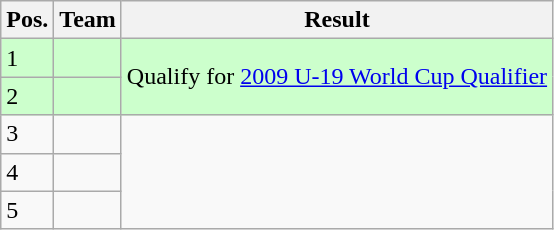<table class="wikitable">
<tr>
<th>Pos.</th>
<th>Team</th>
<th>Result</th>
</tr>
<tr bgcolor="#ccffcc">
<td>1</td>
<td></td>
<td rowspan=2>Qualify for <a href='#'>2009 U-19 World Cup Qualifier</a></td>
</tr>
<tr bgcolor="#ccffcc">
<td>2</td>
<td></td>
</tr>
<tr>
<td>3</td>
<td></td>
<td rowspan=3></td>
</tr>
<tr>
<td>4</td>
<td></td>
</tr>
<tr>
<td>5</td>
<td></td>
</tr>
</table>
